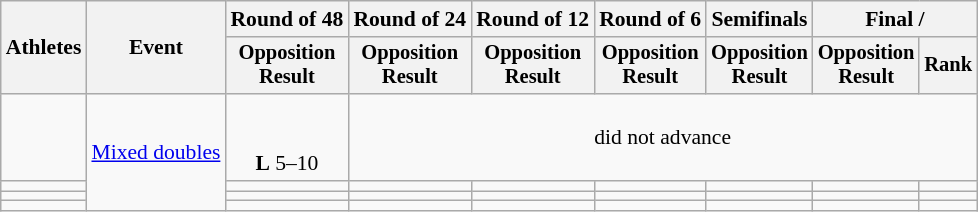<table class="wikitable" style="font-size:90%; text-align:center;">
<tr>
<th rowspan=2>Athletes</th>
<th rowspan=2>Event</th>
<th>Round of 48</th>
<th>Round of 24</th>
<th>Round of 12</th>
<th>Round of 6</th>
<th>Semifinals</th>
<th colspan=2>Final / </th>
</tr>
<tr style="font-size:95%">
<th>Opposition<br>Result</th>
<th>Opposition<br>Result</th>
<th>Opposition<br>Result</th>
<th>Opposition<br>Result</th>
<th>Opposition<br>Result</th>
<th>Opposition<br>Result</th>
<th>Rank</th>
</tr>
<tr>
<td align=left><br></td>
<td align=left rowspan=4><a href='#'>Mixed doubles</a></td>
<td><br><br><strong>L</strong> 5–10</td>
<td align=center colspan=6>did not advance</td>
</tr>
<tr>
<td align=left></td>
<td></td>
<td></td>
<td></td>
<td></td>
<td></td>
<td></td>
<td></td>
</tr>
<tr>
<td align=left></td>
<td></td>
<td></td>
<td></td>
<td></td>
<td></td>
<td></td>
<td></td>
</tr>
<tr>
<td align=left></td>
<td></td>
<td></td>
<td></td>
<td></td>
<td></td>
<td></td>
<td></td>
</tr>
</table>
